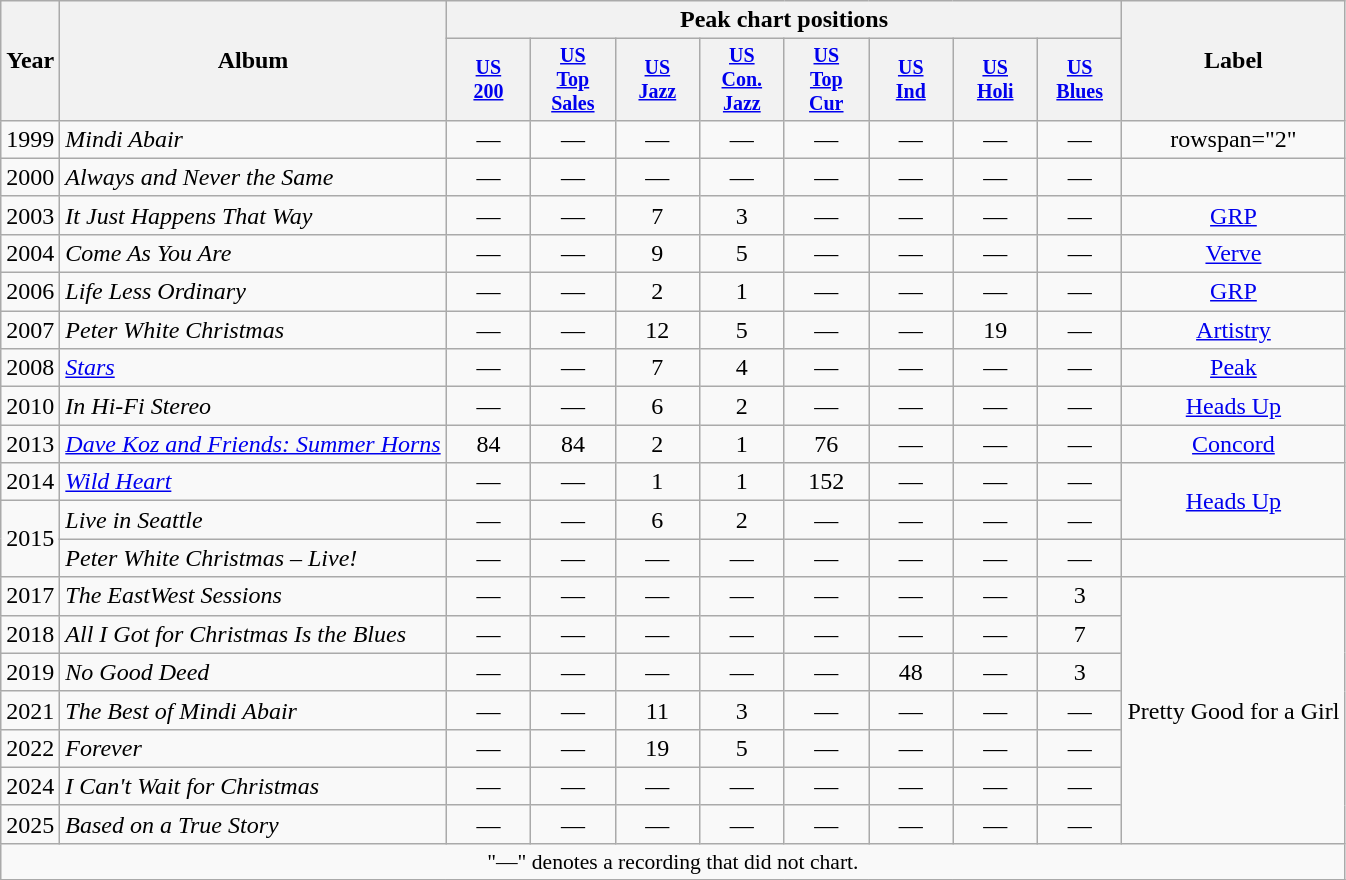<table class="wikitable" style="text-align:center;">
<tr>
<th rowspan="2">Year</th>
<th rowspan="2">Album</th>
<th colspan="8">Peak chart positions</th>
<th rowspan="2">Label</th>
</tr>
<tr style="font-size:smaller;">
<th style="width:50px;"><a href='#'>US<br>200</a><br></th>
<th style="width:50px;"><a href='#'>US<br>Top<br>Sales</a><br></th>
<th style="width:50px;"><a href='#'>US<br>Jazz</a><br></th>
<th style="width:50px;"><a href='#'>US<br>Con.<br>Jazz</a><br></th>
<th style="width:50px;"><a href='#'>US<br>Top<br>Cur</a><br></th>
<th style="width:50px;"><a href='#'>US<br>Ind</a><br></th>
<th style="width:50px;"><a href='#'>US<br>Holi</a><br></th>
<th style="width:50px;"><a href='#'>US<br>Blues</a><br></th>
</tr>
<tr>
<td>1999</td>
<td align="left"><em>Mindi Abair</em></td>
<td>—</td>
<td>—</td>
<td>—</td>
<td>—</td>
<td>—</td>
<td>—</td>
<td>—</td>
<td>—</td>
<td>rowspan="2" </td>
</tr>
<tr>
<td>2000</td>
<td align="left"><em>Always and Never the Same</em></td>
<td>—</td>
<td>—</td>
<td>—</td>
<td>—</td>
<td>—</td>
<td>—</td>
<td>—</td>
<td>—</td>
</tr>
<tr>
<td>2003</td>
<td align="left"><em>It Just Happens That Way</em></td>
<td>—</td>
<td>—</td>
<td>7</td>
<td>3</td>
<td>—</td>
<td>—</td>
<td>—</td>
<td>—</td>
<td><a href='#'>GRP</a></td>
</tr>
<tr>
<td>2004</td>
<td align="left"><em>Come As You Are</em></td>
<td>—</td>
<td>—</td>
<td>9</td>
<td>5</td>
<td>—</td>
<td>—</td>
<td>—</td>
<td>—</td>
<td><a href='#'>Verve</a></td>
</tr>
<tr>
<td>2006</td>
<td align="left"><em>Life Less Ordinary</em></td>
<td>—</td>
<td>—</td>
<td>2</td>
<td>1</td>
<td>—</td>
<td>—</td>
<td>—</td>
<td>—</td>
<td><a href='#'>GRP</a></td>
</tr>
<tr>
<td>2007</td>
<td align="left"><em>Peter White Christmas</em> <br></td>
<td>—</td>
<td>—</td>
<td>12</td>
<td>5</td>
<td>—</td>
<td>—</td>
<td>19</td>
<td>—</td>
<td><a href='#'>Artistry</a></td>
</tr>
<tr>
<td>2008</td>
<td align="left"><em><a href='#'>Stars</a></em></td>
<td>—</td>
<td>—</td>
<td>7</td>
<td>4</td>
<td>—</td>
<td>—</td>
<td>—</td>
<td>—</td>
<td><a href='#'>Peak</a></td>
</tr>
<tr>
<td>2010</td>
<td align="left"><em>In Hi-Fi Stereo</em></td>
<td>—</td>
<td>—</td>
<td>6</td>
<td>2</td>
<td>—</td>
<td>—</td>
<td>—</td>
<td>—</td>
<td><a href='#'>Heads Up</a></td>
</tr>
<tr>
<td>2013</td>
<td align="left"><em><a href='#'>Dave Koz and Friends: Summer Horns</a></em> <br></td>
<td>84</td>
<td>84</td>
<td>2</td>
<td>1</td>
<td>76</td>
<td>—</td>
<td>—</td>
<td>—</td>
<td><a href='#'>Concord</a></td>
</tr>
<tr>
<td>2014</td>
<td align="left"><em><a href='#'>Wild Heart</a></em></td>
<td>—</td>
<td>—</td>
<td>1</td>
<td>1</td>
<td>152</td>
<td>—</td>
<td>—</td>
<td>—</td>
<td rowspan="2"><a href='#'>Heads Up</a></td>
</tr>
<tr>
<td rowspan="2">2015</td>
<td align="left"><em>Live in Seattle</em> <br></td>
<td>—</td>
<td>—</td>
<td>6</td>
<td>2</td>
<td>—</td>
<td>—</td>
<td>—</td>
<td>—</td>
</tr>
<tr>
<td align="left"><em>Peter White Christmas – Live!</em> <br></td>
<td>—</td>
<td>—</td>
<td>—</td>
<td>—</td>
<td>—</td>
<td>—</td>
<td>—</td>
<td>—</td>
<td></td>
</tr>
<tr>
<td>2017</td>
<td align="left"><em>The EastWest Sessions</em> <br></td>
<td>—</td>
<td>—</td>
<td>—</td>
<td>—</td>
<td>—</td>
<td>—</td>
<td>—</td>
<td>3</td>
<td rowspan="7">Pretty Good for a Girl</td>
</tr>
<tr>
<td>2018</td>
<td align="left"><em>All I Got for Christmas Is the Blues</em> <br></td>
<td>—</td>
<td>—</td>
<td>—</td>
<td>—</td>
<td>—</td>
<td>—</td>
<td>—</td>
<td>7</td>
</tr>
<tr>
<td>2019</td>
<td align="left"><em>No Good Deed</em> <br></td>
<td>—</td>
<td>—</td>
<td>—</td>
<td>—</td>
<td>—</td>
<td>48</td>
<td>—</td>
<td>3</td>
</tr>
<tr>
<td>2021</td>
<td align="left"><em>The Best of Mindi Abair</em></td>
<td>—</td>
<td>—</td>
<td>11</td>
<td>3</td>
<td>—</td>
<td>—</td>
<td>—</td>
<td>—</td>
</tr>
<tr>
<td>2022</td>
<td align="left"><em>Forever</em></td>
<td>—</td>
<td>—</td>
<td>19</td>
<td>5</td>
<td>—</td>
<td>—</td>
<td>—</td>
<td>—</td>
</tr>
<tr>
<td>2024</td>
<td align="left"><em>I Can't Wait for Christmas</em> <br></td>
<td>—</td>
<td>—</td>
<td>—</td>
<td>—</td>
<td>—</td>
<td>—</td>
<td>—</td>
<td>—</td>
</tr>
<tr>
<td>2025</td>
<td align="left"><em>Based on a True Story</em></td>
<td>—</td>
<td>—</td>
<td>—</td>
<td>—</td>
<td>—</td>
<td>—</td>
<td>—</td>
<td>—</td>
</tr>
<tr>
<td colspan="11" style="font-size:90%">"—" denotes a recording that did not chart.</td>
</tr>
<tr>
</tr>
</table>
